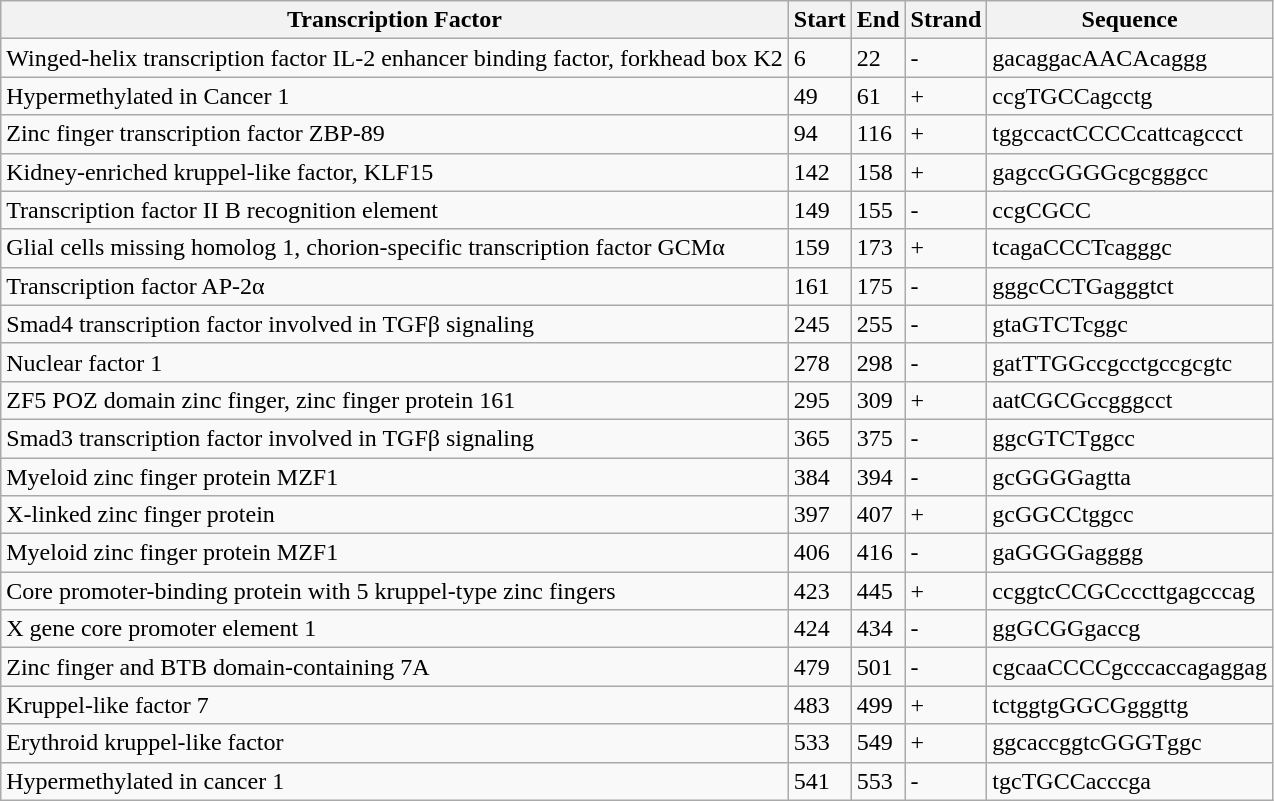<table class="wikitable sortable">
<tr>
<th>Transcription Factor</th>
<th>Start</th>
<th>End</th>
<th>Strand</th>
<th>Sequence</th>
</tr>
<tr>
<td>Winged-helix transcription factor IL-2 enhancer binding factor, forkhead box K2</td>
<td>6</td>
<td>22</td>
<td>-</td>
<td>gacaggacAACAcaggg</td>
</tr>
<tr>
<td>Hypermethylated in Cancer 1</td>
<td>49</td>
<td>61</td>
<td>+</td>
<td>ccgTGCCagcctg</td>
</tr>
<tr>
<td>Zinc finger transcription factor ZBP-89</td>
<td>94</td>
<td>116</td>
<td>+</td>
<td>tggccactCCCCcattcagccct</td>
</tr>
<tr>
<td>Kidney-enriched kruppel-like factor, KLF15</td>
<td>142</td>
<td>158</td>
<td>+</td>
<td>gagccGGGGcgcgggcc</td>
</tr>
<tr>
<td>Transcription factor II B recognition element</td>
<td>149</td>
<td>155</td>
<td>-</td>
<td>ccgCGCC</td>
</tr>
<tr>
<td>Glial cells missing homolog 1, chorion-specific transcription factor GCMα</td>
<td>159</td>
<td>173</td>
<td>+</td>
<td>tcagaCCCTcagggc</td>
</tr>
<tr>
<td>Transcription factor AP-2α</td>
<td>161</td>
<td>175</td>
<td>-</td>
<td>gggcCCTGagggtct</td>
</tr>
<tr>
<td>Smad4 transcription factor involved in TGFβ signaling</td>
<td>245</td>
<td>255</td>
<td>-</td>
<td>gtaGTCTcggc</td>
</tr>
<tr>
<td>Nuclear factor 1</td>
<td>278</td>
<td>298</td>
<td>-</td>
<td>gatTTGGccgcctgccgcgtc</td>
</tr>
<tr>
<td>ZF5 POZ domain zinc finger, zinc finger protein 161</td>
<td>295</td>
<td>309</td>
<td>+</td>
<td>aatCGCGccgggcct</td>
</tr>
<tr>
<td>Smad3 transcription factor involved in TGFβ signaling</td>
<td>365</td>
<td>375</td>
<td>-</td>
<td>ggcGTCTggcc</td>
</tr>
<tr>
<td>Myeloid zinc finger protein MZF1</td>
<td>384</td>
<td>394</td>
<td>-</td>
<td>gcGGGGagtta</td>
</tr>
<tr>
<td>X-linked zinc finger protein</td>
<td>397</td>
<td>407</td>
<td>+</td>
<td>gcGGCCtggcc</td>
</tr>
<tr>
<td>Myeloid zinc finger protein MZF1</td>
<td>406</td>
<td>416</td>
<td>-</td>
<td>gaGGGGagggg</td>
</tr>
<tr>
<td>Core promoter-binding protein with 5 kruppel-type zinc fingers</td>
<td>423</td>
<td>445</td>
<td>+</td>
<td>ccggtcCCGCcccttgagcccag</td>
</tr>
<tr>
<td>X gene core promoter element 1</td>
<td>424</td>
<td>434</td>
<td>-</td>
<td>ggGCGGgaccg</td>
</tr>
<tr>
<td>Zinc finger and BTB domain-containing 7A</td>
<td>479</td>
<td>501</td>
<td>-</td>
<td>cgcaaCCCCgcccaccagaggag</td>
</tr>
<tr>
<td>Kruppel-like factor 7</td>
<td>483</td>
<td>499</td>
<td>+</td>
<td>tctggtgGGCGgggttg</td>
</tr>
<tr>
<td>Erythroid kruppel-like factor</td>
<td>533</td>
<td>549</td>
<td>+</td>
<td>ggcaccggtcGGGTggc</td>
</tr>
<tr>
<td>Hypermethylated in cancer 1</td>
<td>541</td>
<td>553</td>
<td>-</td>
<td>tgcTGCCacccga</td>
</tr>
</table>
